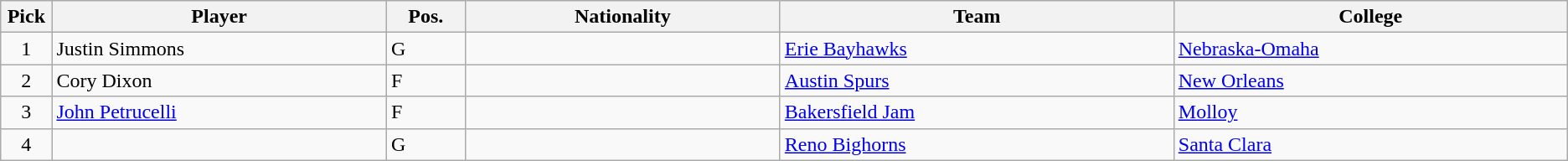<table class="wikitable sortable">
<tr>
<th width="1%">Pick</th>
<th width="17%">Player</th>
<th width="4%">Pos.</th>
<th width="16%">Nationality</th>
<th width="20%" class="unsortable">Team</th>
<th width="20%">College</th>
</tr>
<tr>
<td align=center>1</td>
<td>Justin Simmons</td>
<td>G</td>
<td></td>
<td><a href='#'>Erie Bayhawks</a></td>
<td><a href='#'>Nebraska-Omaha</a></td>
</tr>
<tr>
<td align=center>2</td>
<td>Cory Dixon</td>
<td>F</td>
<td></td>
<td><a href='#'>Austin Spurs</a></td>
<td><a href='#'>New Orleans</a></td>
</tr>
<tr>
<td align=center>3</td>
<td><a href='#'>John Petrucelli</a></td>
<td>F</td>
<td></td>
<td><a href='#'>Bakersfield Jam</a></td>
<td><a href='#'>Molloy</a></td>
</tr>
<tr>
<td align=center>4</td>
<td></td>
<td>G</td>
<td></td>
<td><a href='#'>Reno Bighorns</a></td>
<td><a href='#'>Santa Clara</a></td>
</tr>
</table>
